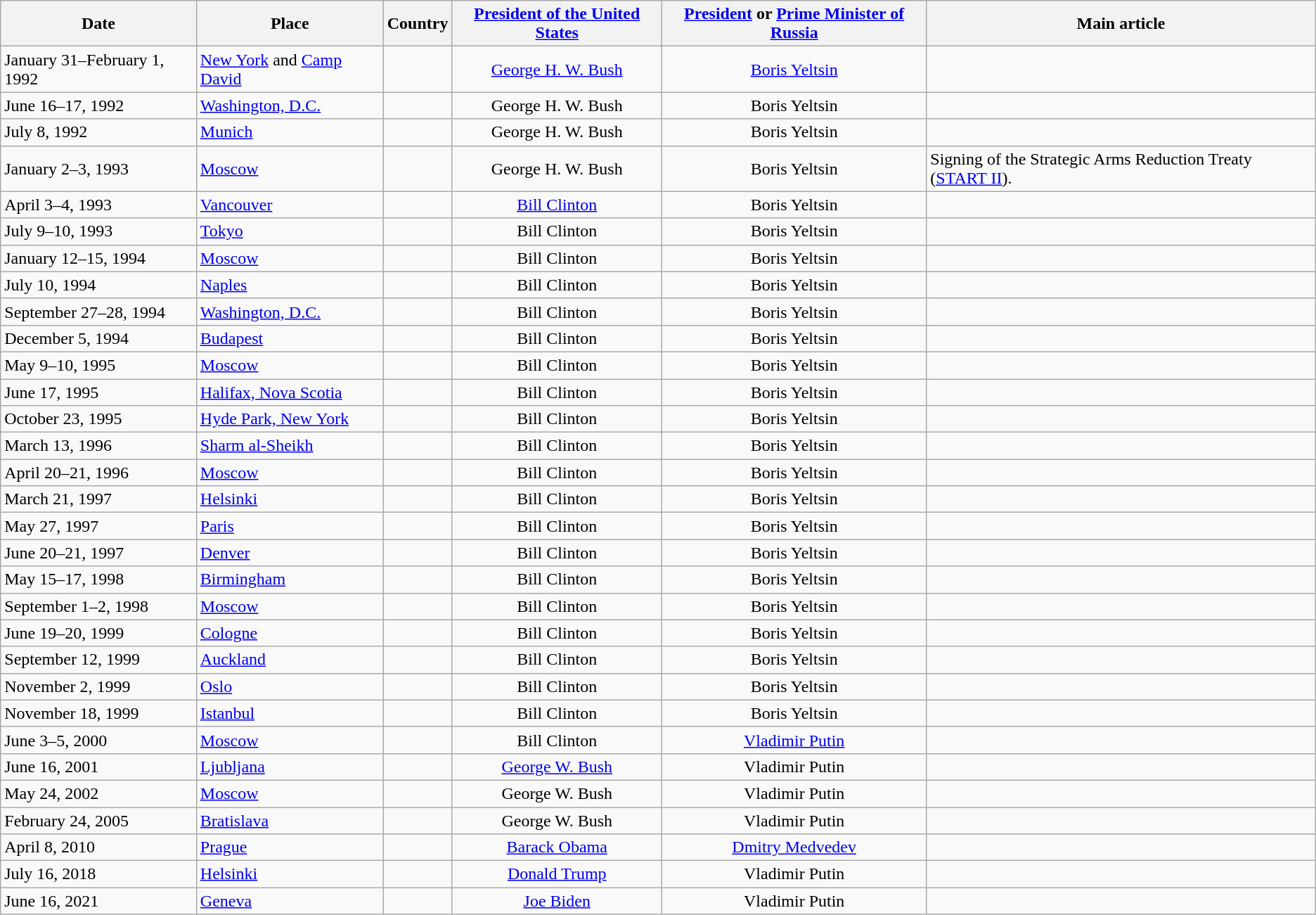<table class="wikitable">
<tr>
<th>Date</th>
<th>Place</th>
<th>Country</th>
<th><a href='#'>President of the United States</a></th>
<th><a href='#'>President</a> or <a href='#'>Prime Minister of Russia</a></th>
<th>Main article</th>
</tr>
<tr>
<td>January 31–February 1, 1992</td>
<td><a href='#'>New York</a> and <a href='#'>Camp David</a></td>
<td></td>
<td align="center"><a href='#'>George H. W. Bush</a></td>
<td align="center"><a href='#'>Boris Yeltsin</a></td>
<td></td>
</tr>
<tr>
<td>June 16–17, 1992</td>
<td><a href='#'>Washington, D.C.</a></td>
<td></td>
<td align="center">George H. W. Bush</td>
<td align="center">Boris Yeltsin</td>
<td></td>
</tr>
<tr>
<td>July 8, 1992</td>
<td><a href='#'>Munich</a></td>
<td></td>
<td align="center">George H. W. Bush</td>
<td align="center">Boris Yeltsin</td>
<td></td>
</tr>
<tr>
<td>January 2–3, 1993</td>
<td><a href='#'>Moscow</a></td>
<td></td>
<td align="center">George H. W. Bush</td>
<td align="center">Boris Yeltsin</td>
<td>Signing of the Strategic Arms Reduction Treaty (<a href='#'>START II</a>).</td>
</tr>
<tr>
<td>April 3–4, 1993</td>
<td><a href='#'>Vancouver</a></td>
<td></td>
<td align="center"><a href='#'>Bill Clinton</a></td>
<td align="center">Boris Yeltsin</td>
<td></td>
</tr>
<tr>
<td>July 9–10, 1993</td>
<td><a href='#'>Tokyo</a></td>
<td></td>
<td align="center">Bill Clinton</td>
<td align="center">Boris Yeltsin</td>
<td></td>
</tr>
<tr>
<td>January 12–15, 1994</td>
<td><a href='#'>Moscow</a></td>
<td></td>
<td align="center">Bill Clinton</td>
<td align="center">Boris Yeltsin</td>
<td></td>
</tr>
<tr>
<td>July 10, 1994</td>
<td><a href='#'>Naples</a></td>
<td></td>
<td align="center">Bill Clinton</td>
<td align="center">Boris Yeltsin</td>
<td></td>
</tr>
<tr>
<td>September 27–28, 1994</td>
<td><a href='#'>Washington, D.C.</a></td>
<td></td>
<td align="center">Bill Clinton</td>
<td align="center">Boris Yeltsin</td>
<td></td>
</tr>
<tr>
<td>December 5, 1994</td>
<td><a href='#'>Budapest</a></td>
<td></td>
<td align="center">Bill Clinton</td>
<td align="center">Boris Yeltsin</td>
<td></td>
</tr>
<tr>
<td>May 9–10, 1995</td>
<td><a href='#'>Moscow</a></td>
<td></td>
<td align="center">Bill Clinton</td>
<td align="center">Boris Yeltsin</td>
<td></td>
</tr>
<tr>
<td>June 17, 1995</td>
<td><a href='#'>Halifax, Nova Scotia</a></td>
<td></td>
<td align="center">Bill Clinton</td>
<td align="center">Boris Yeltsin</td>
<td></td>
</tr>
<tr>
<td>October 23, 1995</td>
<td><a href='#'>Hyde Park, New York</a></td>
<td></td>
<td align="center">Bill Clinton</td>
<td align="center">Boris Yeltsin</td>
<td></td>
</tr>
<tr>
<td>March 13, 1996</td>
<td><a href='#'>Sharm al-Sheikh</a></td>
<td></td>
<td align="center">Bill Clinton</td>
<td align="center">Boris Yeltsin</td>
<td></td>
</tr>
<tr>
<td>April 20–21, 1996</td>
<td><a href='#'>Moscow</a></td>
<td></td>
<td align="center">Bill Clinton</td>
<td align="center">Boris Yeltsin</td>
<td></td>
</tr>
<tr>
<td>March 21, 1997</td>
<td><a href='#'>Helsinki</a></td>
<td></td>
<td align="center">Bill Clinton</td>
<td align="center">Boris Yeltsin</td>
<td></td>
</tr>
<tr>
<td>May 27, 1997</td>
<td><a href='#'>Paris</a></td>
<td></td>
<td align="center">Bill Clinton</td>
<td align="center">Boris Yeltsin</td>
<td></td>
</tr>
<tr>
<td>June 20–21, 1997</td>
<td><a href='#'>Denver</a></td>
<td></td>
<td align="center">Bill Clinton</td>
<td align="center">Boris Yeltsin</td>
<td></td>
</tr>
<tr>
<td>May 15–17, 1998</td>
<td><a href='#'>Birmingham</a></td>
<td></td>
<td align="center">Bill Clinton</td>
<td align="center">Boris Yeltsin</td>
<td></td>
</tr>
<tr>
<td>September 1–2, 1998</td>
<td><a href='#'>Moscow</a></td>
<td></td>
<td align="center">Bill Clinton</td>
<td align="center">Boris Yeltsin</td>
<td></td>
</tr>
<tr>
<td>June 19–20, 1999</td>
<td><a href='#'>Cologne</a></td>
<td></td>
<td align="center">Bill Clinton</td>
<td align="center">Boris Yeltsin</td>
<td></td>
</tr>
<tr>
<td>September 12, 1999</td>
<td><a href='#'>Auckland</a></td>
<td></td>
<td align="center">Bill Clinton</td>
<td align="center">Boris Yeltsin</td>
<td></td>
</tr>
<tr>
<td>November 2, 1999</td>
<td><a href='#'>Oslo</a></td>
<td></td>
<td align="center">Bill Clinton</td>
<td align="center">Boris Yeltsin</td>
<td></td>
</tr>
<tr>
<td>November 18, 1999</td>
<td><a href='#'>Istanbul</a></td>
<td></td>
<td align="center">Bill Clinton</td>
<td align="center">Boris Yeltsin</td>
<td></td>
</tr>
<tr>
<td>June 3–5, 2000</td>
<td><a href='#'>Moscow</a></td>
<td></td>
<td align="center">Bill Clinton</td>
<td align="center"><a href='#'>Vladimir Putin</a></td>
<td></td>
</tr>
<tr>
<td>June 16, 2001</td>
<td><a href='#'>Ljubljana</a></td>
<td></td>
<td align="center"><a href='#'>George W. Bush</a></td>
<td align="center">Vladimir Putin</td>
<td></td>
</tr>
<tr>
<td>May 24, 2002</td>
<td><a href='#'>Moscow</a></td>
<td></td>
<td align="center">George W. Bush</td>
<td align="center">Vladimir Putin</td>
<td></td>
</tr>
<tr>
<td>February 24, 2005</td>
<td><a href='#'>Bratislava</a></td>
<td></td>
<td align="center">George W. Bush</td>
<td align="center">Vladimir Putin</td>
<td></td>
</tr>
<tr>
<td>April 8, 2010</td>
<td><a href='#'>Prague</a></td>
<td></td>
<td align="center"><a href='#'>Barack Obama</a></td>
<td align="center"><a href='#'>Dmitry Medvedev</a></td>
<td></td>
</tr>
<tr>
<td>July 16, 2018</td>
<td><a href='#'>Helsinki</a></td>
<td></td>
<td align="center"><a href='#'>Donald Trump</a></td>
<td align="center">Vladimir Putin</td>
<td></td>
</tr>
<tr>
<td>June 16, 2021</td>
<td><a href='#'>Geneva</a></td>
<td></td>
<td align="center"><a href='#'>Joe Biden</a></td>
<td align="center">Vladimir Putin</td>
<td></td>
</tr>
</table>
